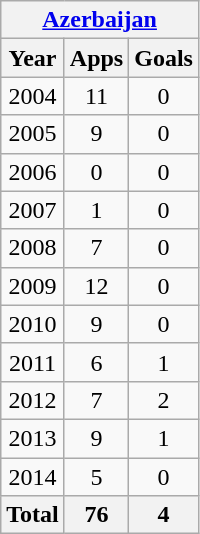<table class="wikitable" style="text-align:center">
<tr>
<th colspan=3><a href='#'>Azerbaijan</a></th>
</tr>
<tr>
<th>Year</th>
<th>Apps</th>
<th>Goals</th>
</tr>
<tr>
<td>2004</td>
<td>11</td>
<td>0</td>
</tr>
<tr>
<td>2005</td>
<td>9</td>
<td>0</td>
</tr>
<tr>
<td>2006</td>
<td>0</td>
<td>0</td>
</tr>
<tr>
<td>2007</td>
<td>1</td>
<td>0</td>
</tr>
<tr>
<td>2008</td>
<td>7</td>
<td>0</td>
</tr>
<tr>
<td>2009</td>
<td>12</td>
<td>0</td>
</tr>
<tr>
<td>2010</td>
<td>9</td>
<td>0</td>
</tr>
<tr>
<td>2011</td>
<td>6</td>
<td>1</td>
</tr>
<tr>
<td>2012</td>
<td>7</td>
<td>2</td>
</tr>
<tr>
<td>2013</td>
<td>9</td>
<td>1</td>
</tr>
<tr>
<td>2014</td>
<td>5</td>
<td>0</td>
</tr>
<tr>
<th>Total</th>
<th>76</th>
<th>4</th>
</tr>
</table>
